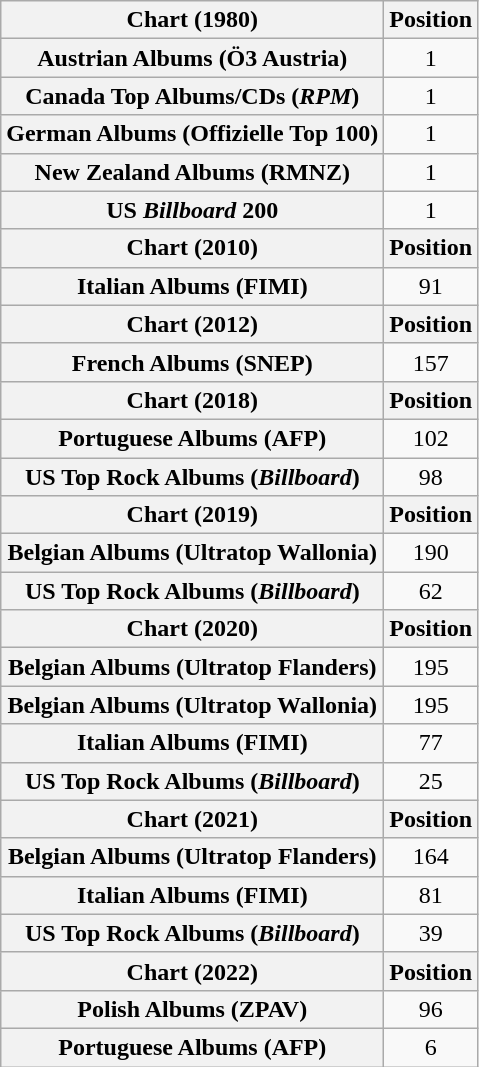<table class="wikitable plainrowheaders">
<tr>
<th>Chart (1980)</th>
<th>Position</th>
</tr>
<tr>
<th scope="row">Austrian Albums (Ö3 Austria)</th>
<td align="center">1</td>
</tr>
<tr>
<th scope="row">Canada Top Albums/CDs (<em>RPM</em>)</th>
<td align="center">1</td>
</tr>
<tr>
<th scope="row">German Albums (Offizielle Top 100)</th>
<td align="center">1</td>
</tr>
<tr>
<th scope="row">New Zealand Albums (RMNZ)</th>
<td align="center">1</td>
</tr>
<tr>
<th scope="row">US <em>Billboard</em> 200</th>
<td align="center">1</td>
</tr>
<tr>
<th>Chart (2010)</th>
<th>Position</th>
</tr>
<tr>
<th scope="row">Italian Albums (FIMI)</th>
<td style="text-align:center;">91</td>
</tr>
<tr>
<th>Chart (2012)</th>
<th>Position</th>
</tr>
<tr>
<th scope="row">French Albums (SNEP)</th>
<td align="center">157</td>
</tr>
<tr>
<th>Chart (2018)</th>
<th>Position</th>
</tr>
<tr>
<th scope="row">Portuguese Albums (AFP)</th>
<td style="text-align:center;">102</td>
</tr>
<tr>
<th scope="row">US Top Rock Albums (<em>Billboard</em>)</th>
<td align="center">98</td>
</tr>
<tr>
<th>Chart (2019)</th>
<th>Position</th>
</tr>
<tr>
<th scope="row">Belgian Albums (Ultratop Wallonia)</th>
<td align="center">190</td>
</tr>
<tr>
<th scope="row">US Top Rock Albums (<em>Billboard</em>)</th>
<td align="center">62</td>
</tr>
<tr>
<th>Chart (2020)</th>
<th>Position</th>
</tr>
<tr>
<th scope="row">Belgian Albums (Ultratop Flanders)</th>
<td align="center">195</td>
</tr>
<tr>
<th scope="row">Belgian Albums (Ultratop Wallonia)</th>
<td align="center">195</td>
</tr>
<tr>
<th scope="row">Italian Albums (FIMI)</th>
<td align="center">77</td>
</tr>
<tr>
<th scope="row">US Top Rock Albums (<em>Billboard</em>)</th>
<td align="center">25</td>
</tr>
<tr>
<th>Chart (2021)</th>
<th>Position</th>
</tr>
<tr>
<th scope="row">Belgian Albums (Ultratop Flanders)</th>
<td align="center">164</td>
</tr>
<tr>
<th scope="row">Italian Albums (FIMI)</th>
<td align="center">81</td>
</tr>
<tr>
<th scope="row">US Top Rock Albums (<em>Billboard</em>)</th>
<td align="center">39</td>
</tr>
<tr>
<th>Chart (2022)</th>
<th>Position</th>
</tr>
<tr>
<th scope="row">Polish Albums (ZPAV)</th>
<td align="center">96</td>
</tr>
<tr>
<th scope="row">Portuguese Albums (AFP)</th>
<td align="center">6</td>
</tr>
</table>
